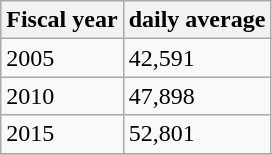<table class="wikitable">
<tr>
<th>Fiscal year</th>
<th>daily average</th>
</tr>
<tr>
<td>2005</td>
<td>42,591</td>
</tr>
<tr>
<td>2010</td>
<td>47,898</td>
</tr>
<tr>
<td>2015</td>
<td>52,801</td>
</tr>
<tr>
</tr>
</table>
